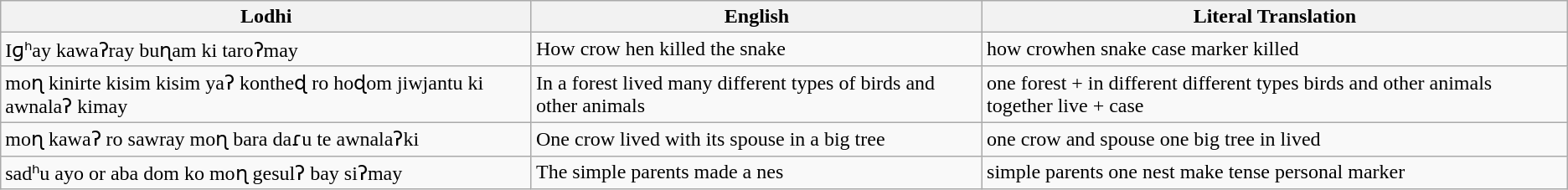<table class="wikitable">
<tr>
<th>Lodhi</th>
<th>English</th>
<th>Literal Translation</th>
</tr>
<tr>
<td>Iɡʰay kawaʔray buɳam ki taroʔmay</td>
<td>How crow hen killed the snake</td>
<td>how crowhen snake case marker killed</td>
</tr>
<tr>
<td>moɳ kinirte kisim kisim yaʔ kontheɖ ro hoɖom jiwjantu ki awnalaʔ kimay</td>
<td>In a forest lived many different types of birds and other animals</td>
<td>one forest + in different different types birds and other animals together live + case</td>
</tr>
<tr>
<td>moɳ kawaʔ ro sawray moɳ bara daɾu te awnalaʔki</td>
<td>One crow lived with its spouse in a big tree</td>
<td>one crow and spouse one big tree in lived</td>
</tr>
<tr>
<td>sadʰu ayo or aba dom ko moɳ gesulʔ bay siʔmay</td>
<td>The simple parents made a nes</td>
<td>simple parents one nest make tense personal marker</td>
</tr>
</table>
